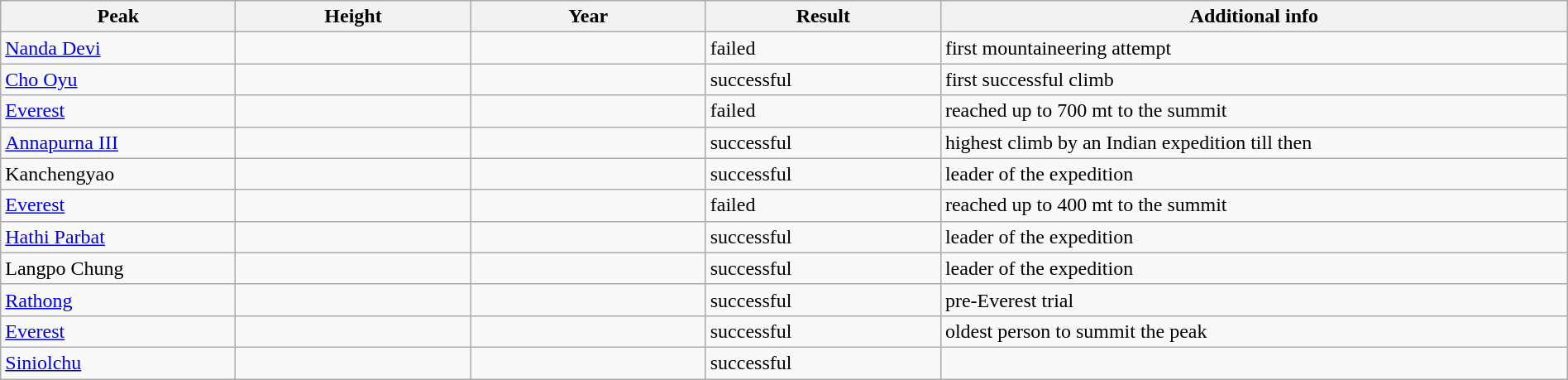<table class="wikitable plainrowheaders sortable" style="width:100%">
<tr>
<th scope="col" style="width:15%">Peak</th>
<th scope="col" style="width:15%">Height</th>
<th scope="col" style="width:15%">Year</th>
<th scope="col" style="width:15%">Result</th>
<th scope="col" style="width:40%">Additional info</th>
</tr>
<tr>
<td><a href='#'>Nanda Devi</a></td>
<td></td>
<td></td>
<td>failed</td>
<td>first mountaineering attempt</td>
</tr>
<tr>
<td><a href='#'>Cho Oyu</a></td>
<td></td>
<td></td>
<td>successful</td>
<td>first successful climb</td>
</tr>
<tr>
<td><a href='#'>Everest</a></td>
<td></td>
<td></td>
<td>failed</td>
<td>reached up to 700 mt to the summit</td>
</tr>
<tr>
<td><a href='#'>Annapurna III</a></td>
<td></td>
<td></td>
<td>successful</td>
<td>highest climb by an Indian expedition till then</td>
</tr>
<tr>
<td>Kanchengyao</td>
<td></td>
<td></td>
<td>successful</td>
<td>leader of the expedition</td>
</tr>
<tr>
<td><a href='#'>Everest</a></td>
<td></td>
<td></td>
<td>failed</td>
<td>reached up to 400 mt to the summit</td>
</tr>
<tr>
<td><a href='#'>Hathi Parbat</a></td>
<td></td>
<td></td>
<td>successful</td>
<td>leader of the expedition</td>
</tr>
<tr>
<td>Langpo Chung</td>
<td></td>
<td></td>
<td>successful</td>
<td>leader of the expedition</td>
</tr>
<tr>
<td><a href='#'>Rathong</a></td>
<td></td>
<td></td>
<td>successful</td>
<td>pre-Everest trial</td>
</tr>
<tr>
<td><a href='#'>Everest</a></td>
<td></td>
<td></td>
<td>successful</td>
<td>oldest person to summit the peak</td>
</tr>
<tr>
<td><a href='#'>Siniolchu</a></td>
<td></td>
<td></td>
<td>successful</td>
<td></td>
</tr>
</table>
